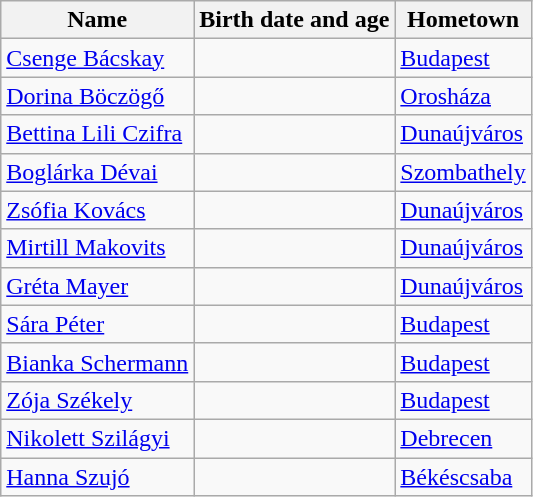<table class="wikitable">
<tr>
<th>Name</th>
<th>Birth date and age</th>
<th>Hometown</th>
</tr>
<tr>
<td><a href='#'>Csenge Bácskay</a></td>
<td></td>
<td><a href='#'>Budapest</a></td>
</tr>
<tr>
<td><a href='#'>Dorina Böczögő</a></td>
<td></td>
<td><a href='#'>Orosháza</a></td>
</tr>
<tr>
<td><a href='#'>Bettina Lili Czifra</a></td>
<td></td>
<td><a href='#'>Dunaújváros</a></td>
</tr>
<tr>
<td><a href='#'>Boglárka Dévai</a></td>
<td></td>
<td><a href='#'>Szombathely</a></td>
</tr>
<tr>
<td><a href='#'>Zsófia Kovács</a></td>
<td></td>
<td><a href='#'>Dunaújváros</a></td>
</tr>
<tr>
<td><a href='#'>Mirtill Makovits</a></td>
<td></td>
<td><a href='#'>Dunaújváros</a></td>
</tr>
<tr>
<td><a href='#'>Gréta Mayer</a></td>
<td></td>
<td><a href='#'>Dunaújváros</a></td>
</tr>
<tr>
<td><a href='#'>Sára Péter</a></td>
<td></td>
<td><a href='#'>Budapest</a></td>
</tr>
<tr>
<td><a href='#'>Bianka Schermann</a></td>
<td></td>
<td><a href='#'>Budapest</a></td>
</tr>
<tr>
<td><a href='#'>Zója Székely</a></td>
<td></td>
<td><a href='#'>Budapest</a></td>
</tr>
<tr>
<td><a href='#'>Nikolett Szilágyi</a></td>
<td></td>
<td><a href='#'>Debrecen</a></td>
</tr>
<tr>
<td><a href='#'>Hanna Szujó</a></td>
<td></td>
<td><a href='#'>Békéscsaba</a></td>
</tr>
</table>
